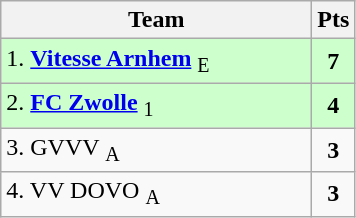<table class="wikitable" style="text-align:center; float:left; margin-right:1em">
<tr>
<th style="width:200px">Team</th>
<th width=20>Pts</th>
</tr>
<tr bgcolor=ccffcc>
<td align=left>1. <strong><a href='#'>Vitesse Arnhem</a></strong> <sub>E</sub></td>
<td><strong>7</strong></td>
</tr>
<tr bgcolor=ccffcc>
<td align=left>2. <strong><a href='#'>FC Zwolle</a></strong> <sub>1</sub></td>
<td><strong>4</strong></td>
</tr>
<tr>
<td align=left>3. GVVV <sub>A</sub></td>
<td><strong>3</strong></td>
</tr>
<tr>
<td align=left>4. VV DOVO <sub>A</sub></td>
<td><strong>3</strong></td>
</tr>
</table>
